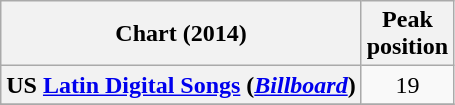<table class="wikitable sortable plainrowheaders" style="text-align:center">
<tr>
<th scope="col">Chart (2014)</th>
<th scope="col">Peak<br>position</th>
</tr>
<tr>
<th scope="row">US <a href='#'>Latin Digital Songs</a> (<em><a href='#'>Billboard</a></em>)</th>
<td>19</td>
</tr>
<tr>
</tr>
</table>
